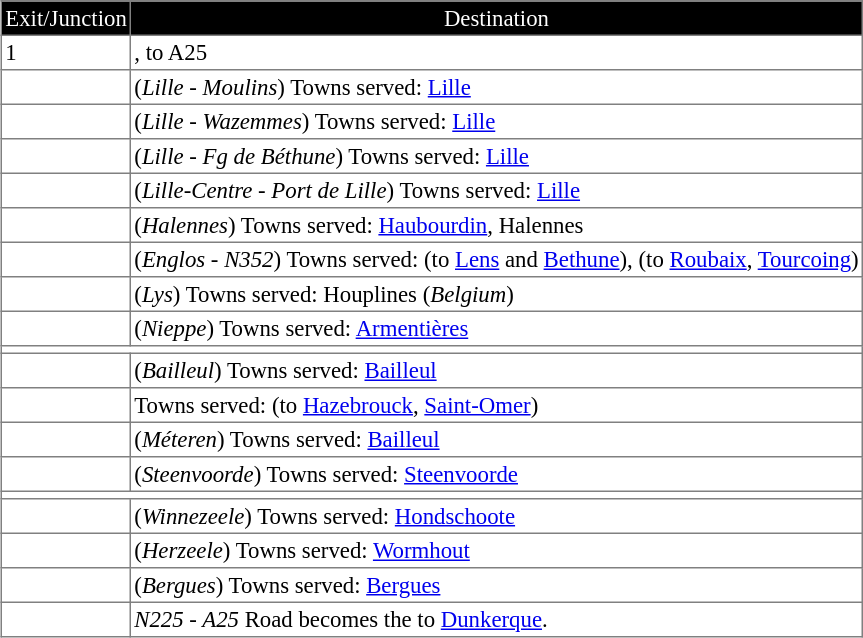<table border=1 cellpadding=2 style="margin-left:1em; margin-bottom: 1em; color: black; border-collapse: collapse; font-size: 95%;">
<tr align="center" bgcolor="000000" style="color: white">
<td>Exit/Junction</td>
<td>Destination</td>
</tr>
<tr>
<td> 1</td>
<td><em></em>, <em></em> to A25</td>
</tr>
<tr>
<td></td>
<td>(<em>Lille - Moulins</em>) Towns served: <a href='#'>Lille</a></td>
</tr>
<tr>
<td></td>
<td>(<em>Lille - Wazemmes</em>) Towns served: <a href='#'>Lille</a></td>
</tr>
<tr>
<td></td>
<td>(<em>Lille - Fg de Béthune</em>) Towns served:  <a href='#'>Lille</a></td>
</tr>
<tr>
<td></td>
<td>(<em>Lille-Centre - Port de Lille</em>) Towns served: <a href='#'>Lille</a></td>
</tr>
<tr>
<td></td>
<td>(<em>Halennes</em>) Towns served: <a href='#'>Haubourdin</a>, Halennes</td>
</tr>
<tr>
<td></td>
<td>(<em>Englos - N352</em>) Towns served: <em></em> (to <a href='#'>Lens</a> and <a href='#'>Bethune</a>), <em></em> (to <a href='#'>Roubaix</a>, <a href='#'>Tourcoing</a>)</td>
</tr>
<tr>
<td></td>
<td>(<em>Lys</em>) Towns served: Houplines (<em>Belgium</em>)</td>
</tr>
<tr>
<td></td>
<td>(<em>Nieppe</em>) Towns served: <a href='#'>Armentières</a></td>
</tr>
<tr>
<td colspan="2"></td>
</tr>
<tr>
<td></td>
<td>(<em>Bailleul</em>) Towns served: <a href='#'>Bailleul</a></td>
</tr>
<tr>
<td></td>
<td>Towns served: <em></em> (to <a href='#'>Hazebrouck</a>, <a href='#'>Saint-Omer</a>)</td>
</tr>
<tr>
<td></td>
<td>(<em>Méteren</em>) Towns served: <a href='#'>Bailleul</a></td>
</tr>
<tr>
<td></td>
<td>(<em>Steenvoorde</em>) Towns served: <a href='#'>Steenvoorde</a></td>
</tr>
<tr>
<td colspan="2"></td>
</tr>
<tr>
<td></td>
<td>(<em>Winnezeele</em>) Towns served: <a href='#'>Hondschoote</a></td>
</tr>
<tr>
<td></td>
<td>(<em>Herzeele</em>) Towns served: <a href='#'>Wormhout</a></td>
</tr>
<tr>
<td></td>
<td>(<em>Bergues</em>) Towns served: <a href='#'>Bergues</a></td>
</tr>
<tr>
<td></td>
<td><em>N225 - A25</em> Road becomes the <em></em> to <a href='#'>Dunkerque</a>.</td>
</tr>
</table>
